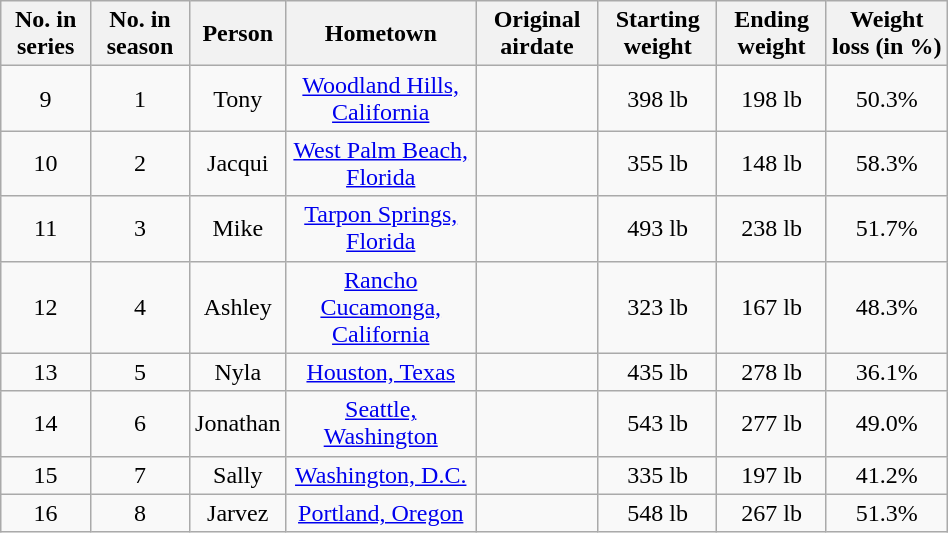<table class="wikitable" style="width: 50%; text-align: center">
<tr>
<th>No. in series</th>
<th>No. in season</th>
<th>Person</th>
<th>Hometown</th>
<th>Original airdate</th>
<th>Starting weight</th>
<th>Ending weight</th>
<th>Weight loss (in %)</th>
</tr>
<tr>
<td>9</td>
<td>1</td>
<td>Tony</td>
<td><a href='#'>Woodland Hills, California</a></td>
<td></td>
<td>398 lb</td>
<td>198 lb</td>
<td>50.3%</td>
</tr>
<tr>
<td>10</td>
<td>2</td>
<td>Jacqui</td>
<td><a href='#'>West Palm Beach, Florida</a></td>
<td></td>
<td>355 lb</td>
<td>148 lb</td>
<td>58.3%</td>
</tr>
<tr>
<td>11</td>
<td>3</td>
<td>Mike</td>
<td><a href='#'>Tarpon Springs, Florida</a></td>
<td></td>
<td>493 lb</td>
<td>238 lb</td>
<td>51.7%</td>
</tr>
<tr>
<td>12</td>
<td>4</td>
<td>Ashley</td>
<td><a href='#'>Rancho Cucamonga, California</a></td>
<td></td>
<td>323 lb</td>
<td>167 lb</td>
<td>48.3%</td>
</tr>
<tr>
<td>13</td>
<td>5</td>
<td>Nyla</td>
<td><a href='#'>Houston, Texas</a></td>
<td></td>
<td>435 lb</td>
<td>278 lb</td>
<td>36.1%</td>
</tr>
<tr>
<td>14</td>
<td>6</td>
<td>Jonathan</td>
<td><a href='#'>Seattle, Washington</a></td>
<td></td>
<td>543 lb</td>
<td>277 lb</td>
<td>49.0%</td>
</tr>
<tr>
<td>15</td>
<td>7</td>
<td>Sally</td>
<td><a href='#'>Washington, D.C.</a></td>
<td></td>
<td>335 lb</td>
<td>197 lb</td>
<td>41.2%</td>
</tr>
<tr>
<td>16</td>
<td>8</td>
<td>Jarvez</td>
<td><a href='#'>Portland, Oregon</a></td>
<td></td>
<td>548 lb</td>
<td>267 lb</td>
<td>51.3%</td>
</tr>
</table>
